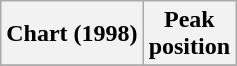<table class="wikitable sortable plainrowheaders" style="text-align:center">
<tr>
<th scope="col">Chart (1998)</th>
<th scope="col">Peak<br>position</th>
</tr>
<tr>
</tr>
</table>
